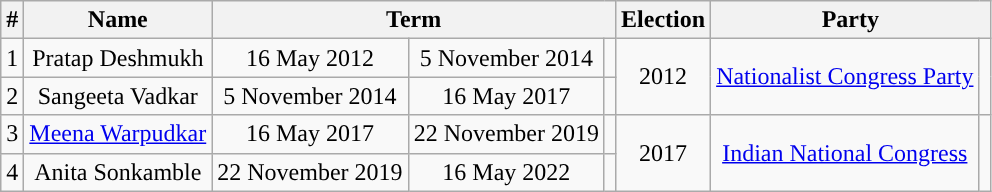<table class="wikitable">
<tr style="text-align:center">
<th>#</th>
<th>Name</th>
<th colspan="3">Term</th>
<th>Election</th>
<th colspan="2">Party</th>
</tr>
<tr style="text-align:center">
<td>1</td>
<td>Pratap Deshmukh</td>
<td>16 May 2012</td>
<td>5 November 2014</td>
<td></td>
<td rowspan=2>2012</td>
<td rowspan=2><a href='#'>Nationalist Congress Party</a></td>
<td rowspan=2></td>
</tr>
<tr style="text-align:center">
<td>2</td>
<td>Sangeeta Vadkar</td>
<td>5 November 2014</td>
<td>16 May 2017</td>
<td></td>
</tr>
<tr style="text-align:center">
<td>3</td>
<td><a href='#'>Meena Warpudkar</a></td>
<td>16 May 2017</td>
<td>22 November 2019</td>
<td></td>
<td rowspan=2>2017</td>
<td rowspan=2><a href='#'>Indian National Congress</a></td>
<td rowspan=2></td>
</tr>
<tr style="text-align:center">
<td>4</td>
<td>Anita Sonkamble</td>
<td>22 November 2019</td>
<td>16 May 2022</td>
<td></td>
</tr>
</table>
